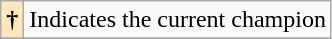<table class="wikitable">
<tr>
<th style="background-color:#FFE6BD">†</th>
<td>Indicates the current champion</td>
</tr>
<tr>
</tr>
</table>
